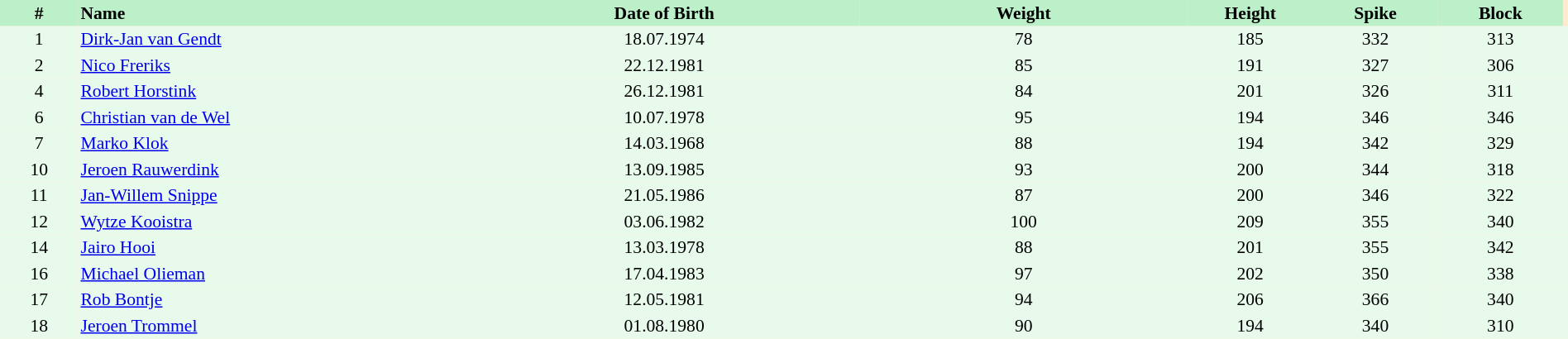<table border=0 cellpadding=2 cellspacing=0  |- bgcolor=#FFECCE style="text-align:center; font-size:90%;" width=100%>
<tr bgcolor=#BBF0C9>
<th width=5%>#</th>
<th width=25% align=left>Name</th>
<th width=25%>Date of Birth</th>
<th width=21%>Weight</th>
<th width=8%>Height</th>
<th width=8%>Spike</th>
<th width=8%>Block</th>
</tr>
<tr bgcolor=#E7FAEC>
<td>1</td>
<td align=left><a href='#'>Dirk-Jan van Gendt</a></td>
<td>18.07.1974</td>
<td>78</td>
<td>185</td>
<td>332</td>
<td>313</td>
<td></td>
</tr>
<tr bgcolor=#E7FAEC>
<td>2</td>
<td align=left><a href='#'>Nico Freriks</a></td>
<td>22.12.1981</td>
<td>85</td>
<td>191</td>
<td>327</td>
<td>306</td>
<td></td>
</tr>
<tr bgcolor=#E7FAEC>
<td>4</td>
<td align=left><a href='#'>Robert Horstink</a></td>
<td>26.12.1981</td>
<td>84</td>
<td>201</td>
<td>326</td>
<td>311</td>
<td></td>
</tr>
<tr bgcolor=#E7FAEC>
<td>6</td>
<td align=left><a href='#'>Christian van de Wel</a></td>
<td>10.07.1978</td>
<td>95</td>
<td>194</td>
<td>346</td>
<td>346</td>
<td></td>
</tr>
<tr bgcolor=#E7FAEC>
<td>7</td>
<td align=left><a href='#'>Marko Klok</a></td>
<td>14.03.1968</td>
<td>88</td>
<td>194</td>
<td>342</td>
<td>329</td>
<td></td>
</tr>
<tr bgcolor=#E7FAEC>
<td>10</td>
<td align=left><a href='#'>Jeroen Rauwerdink</a></td>
<td>13.09.1985</td>
<td>93</td>
<td>200</td>
<td>344</td>
<td>318</td>
<td></td>
</tr>
<tr bgcolor=#E7FAEC>
<td>11</td>
<td align=left><a href='#'>Jan-Willem Snippe</a></td>
<td>21.05.1986</td>
<td>87</td>
<td>200</td>
<td>346</td>
<td>322</td>
<td></td>
</tr>
<tr bgcolor=#E7FAEC>
<td>12</td>
<td align=left><a href='#'>Wytze Kooistra</a></td>
<td>03.06.1982</td>
<td>100</td>
<td>209</td>
<td>355</td>
<td>340</td>
<td></td>
</tr>
<tr bgcolor=#E7FAEC>
<td>14</td>
<td align=left><a href='#'>Jairo Hooi</a></td>
<td>13.03.1978</td>
<td>88</td>
<td>201</td>
<td>355</td>
<td>342</td>
<td></td>
</tr>
<tr bgcolor=#E7FAEC>
<td>16</td>
<td align=left><a href='#'>Michael Olieman</a></td>
<td>17.04.1983</td>
<td>97</td>
<td>202</td>
<td>350</td>
<td>338</td>
<td></td>
</tr>
<tr bgcolor=#E7FAEC>
<td>17</td>
<td align=left><a href='#'>Rob Bontje</a></td>
<td>12.05.1981</td>
<td>94</td>
<td>206</td>
<td>366</td>
<td>340</td>
<td></td>
</tr>
<tr bgcolor=#E7FAEC>
<td>18</td>
<td align=left><a href='#'>Jeroen Trommel</a></td>
<td>01.08.1980</td>
<td>90</td>
<td>194</td>
<td>340</td>
<td>310</td>
<td></td>
</tr>
</table>
